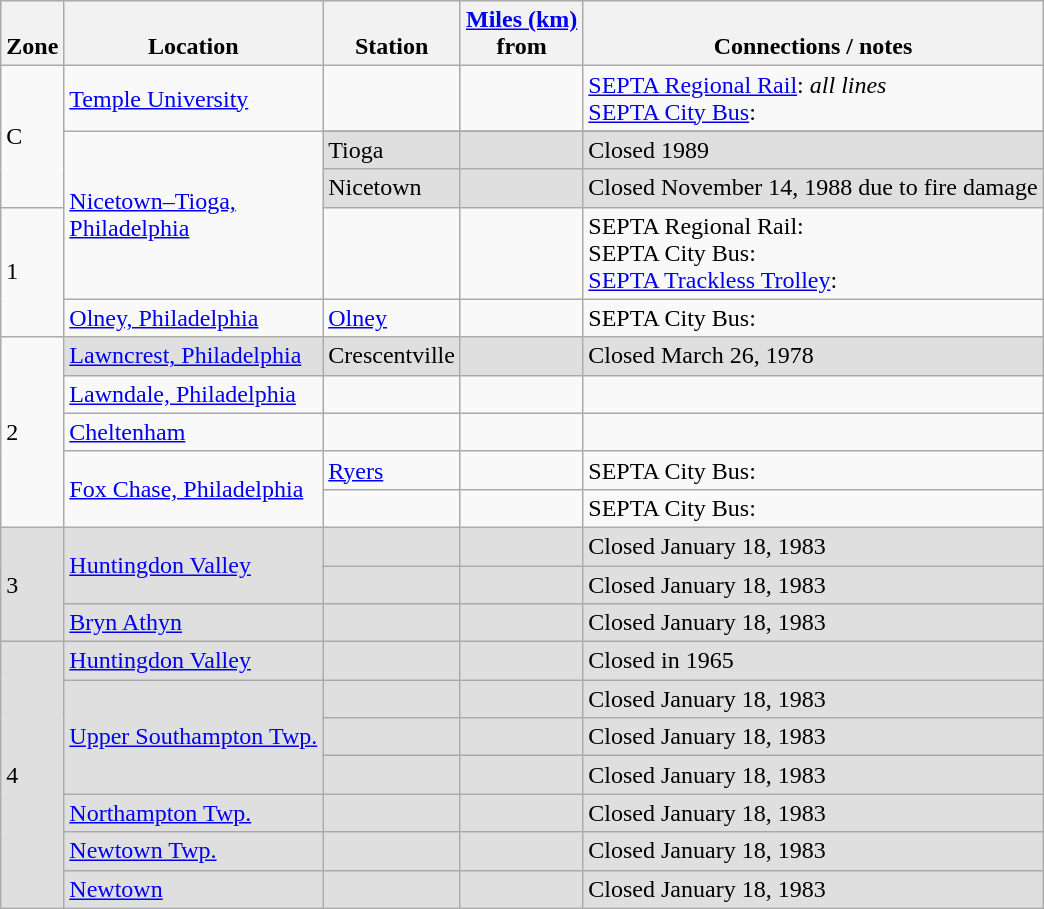<table class="wikitable">
<tr style="vertical-align:bottom;"|>
<th>Zone</th>
<th>Location</th>
<th>Station</th>
<th><a href='#'>Miles (km)</a><br>from<br></th>
<th class="nowrap">Connections / notes</th>
</tr>
<tr>
<td rowspan=4>C</td>
<td><a href='#'>Temple University</a></td>
<td> </td>
<td></td>
<td> <a href='#'>SEPTA Regional Rail</a>: <em>all lines</em><br> <a href='#'>SEPTA City Bus</a>: </td>
</tr>
<tr>
<td rowspan=4><a href='#'>Nicetown–Tioga,<br>Philadelphia</a></td>
</tr>
<tr bgcolor=dfdfdf>
<td>Tioga</td>
<td></td>
<td>Closed 1989</td>
</tr>
<tr bgcolor=dfdfdf>
<td>Nicetown</td>
<td></td>
<td>Closed November 14, 1988 due to fire damage</td>
</tr>
<tr>
<td rowspan=2>1</td>
<td> </td>
<td></td>
<td> SEPTA Regional Rail:    <br> SEPTA City Bus: <br> <a href='#'>SEPTA Trackless Trolley</a>: </td>
</tr>
<tr>
<td><a href='#'>Olney, Philadelphia</a></td>
<td><a href='#'>Olney</a> </td>
<td></td>
<td> SEPTA City Bus: </td>
</tr>
<tr>
<td rowspan=5>2</td>
<td bgcolor=dfdfdf><a href='#'>Lawncrest, Philadelphia</a></td>
<td bgcolor=dfdfdf>Crescentville</td>
<td bgcolor=dfdfdf></td>
<td bgcolor=dfdfdf>Closed March 26, 1978</td>
</tr>
<tr>
<td><a href='#'>Lawndale, Philadelphia</a></td>
<td> </td>
<td></td>
<td></td>
</tr>
<tr>
<td><a href='#'>Cheltenham</a></td>
<td> </td>
<td></td>
<td></td>
</tr>
<tr>
<td rowspan=2><a href='#'>Fox Chase, Philadelphia</a></td>
<td><a href='#'>Ryers</a> </td>
<td></td>
<td> SEPTA City Bus: </td>
</tr>
<tr>
<td> </td>
<td></td>
<td> SEPTA City Bus: </td>
</tr>
<tr bgcolor=dfdfdf>
<td rowspan=3>3</td>
<td rowspan=2><a href='#'>Huntingdon Valley</a></td>
<td></td>
<td></td>
<td>Closed January 18, 1983</td>
</tr>
<tr bgcolor=dfdfdf>
<td></td>
<td></td>
<td>Closed January 18, 1983</td>
</tr>
<tr bgcolor=dfdfdf>
<td><a href='#'>Bryn Athyn</a></td>
<td></td>
<td></td>
<td>Closed January 18, 1983</td>
</tr>
<tr bgcolor=dfdfdf>
<td rowspan=7>4</td>
<td><a href='#'>Huntingdon Valley</a></td>
<td></td>
<td></td>
<td>Closed in 1965</td>
</tr>
<tr bgcolor=dfdfdf>
<td rowspan=3><a href='#'>Upper Southampton Twp.</a></td>
<td></td>
<td></td>
<td>Closed January 18, 1983</td>
</tr>
<tr bgcolor=dfdfdf>
<td></td>
<td></td>
<td>Closed January 18, 1983</td>
</tr>
<tr bgcolor=dfdfdf>
<td></td>
<td></td>
<td>Closed January 18, 1983</td>
</tr>
<tr bgcolor=dfdfdf>
<td><a href='#'>Northampton Twp.</a></td>
<td></td>
<td></td>
<td>Closed January 18, 1983</td>
</tr>
<tr bgcolor=dfdfdf>
<td><a href='#'>Newtown Twp.</a></td>
<td></td>
<td></td>
<td>Closed January 18, 1983</td>
</tr>
<tr bgcolor=dfdfdf>
<td><a href='#'>Newtown</a></td>
<td></td>
<td></td>
<td>Closed January 18, 1983</td>
</tr>
</table>
